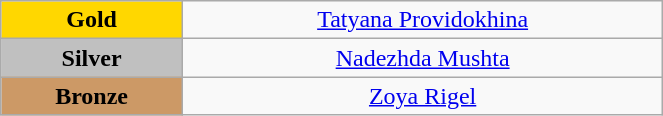<table class="wikitable" style="text-align:center; " width="35%">
<tr>
<td bgcolor="gold"><strong>Gold</strong></td>
<td><a href='#'>Tatyana Providokhina</a><br>  <small><em></em></small></td>
</tr>
<tr>
<td bgcolor="silver"><strong>Silver</strong></td>
<td><a href='#'>Nadezhda Mushta</a><br>  <small><em></em></small></td>
</tr>
<tr>
<td bgcolor="CC9966"><strong>Bronze</strong></td>
<td><a href='#'>Zoya Rigel</a><br>  <small><em></em></small></td>
</tr>
</table>
